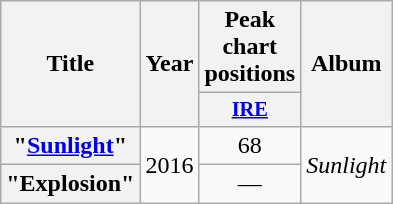<table class="wikitable plainrowheaders" style="text-align:center;">
<tr>
<th scope="col" rowspan="2">Title</th>
<th scope="col" rowspan="2" style="width:1em;">Year</th>
<th scope="col">Peak chart positions</th>
<th scope="col" rowspan="2">Album</th>
</tr>
<tr>
<th scope="col" style="width:3em;font-size:85%;"><a href='#'>IRE</a><br></th>
</tr>
<tr>
<th scope="row">"<a href='#'>Sunlight</a>"</th>
<td rowspan="2">2016</td>
<td>68</td>
<td rowspan="2"><em>Sunlight</em></td>
</tr>
<tr>
<th scope="row">"Explosion"</th>
<td>—</td>
</tr>
</table>
